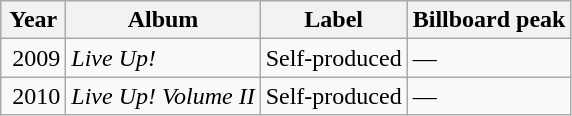<table class="wikitable">
<tr>
<th>Year</th>
<th>Album</th>
<th>Label</th>
<th>Billboard peak</th>
</tr>
<tr>
<td> 2009</td>
<td><em>Live Up!</em></td>
<td>Self-produced</td>
<td>—</td>
</tr>
<tr>
<td> 2010</td>
<td><em>Live Up! Volume II</em></td>
<td>Self-produced</td>
<td>—</td>
</tr>
</table>
